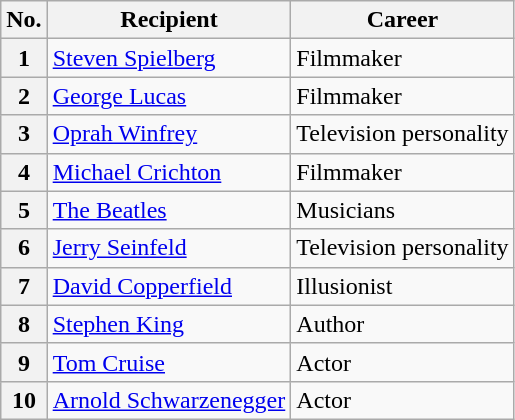<table class="wikitable plainrowheaders">
<tr>
<th scope="col">No.</th>
<th scope="col">Recipient</th>
<th scope="col">Career</th>
</tr>
<tr>
<th scope="row">1</th>
<td> <a href='#'>Steven Spielberg</a></td>
<td>Filmmaker</td>
</tr>
<tr>
<th scope="row">2</th>
<td> <a href='#'>George Lucas</a></td>
<td>Filmmaker</td>
</tr>
<tr>
<th scope="row">3</th>
<td> <a href='#'>Oprah Winfrey</a></td>
<td>Television personality</td>
</tr>
<tr>
<th scope="row">4</th>
<td> <a href='#'>Michael Crichton</a></td>
<td>Filmmaker</td>
</tr>
<tr>
<th scope="row">5</th>
<td> <a href='#'>The Beatles</a></td>
<td>Musicians</td>
</tr>
<tr>
<th scope="row">6</th>
<td> <a href='#'>Jerry Seinfeld</a></td>
<td>Television personality</td>
</tr>
<tr>
<th scope="row">7</th>
<td> <a href='#'>David Copperfield</a></td>
<td>Illusionist</td>
</tr>
<tr>
<th scope="row">8</th>
<td> <a href='#'>Stephen King</a></td>
<td>Author</td>
</tr>
<tr>
<th scope="row">9</th>
<td> <a href='#'>Tom Cruise</a></td>
<td>Actor</td>
</tr>
<tr>
<th scope="row">10</th>
<td> <a href='#'>Arnold Schwarzenegger</a></td>
<td>Actor</td>
</tr>
</table>
